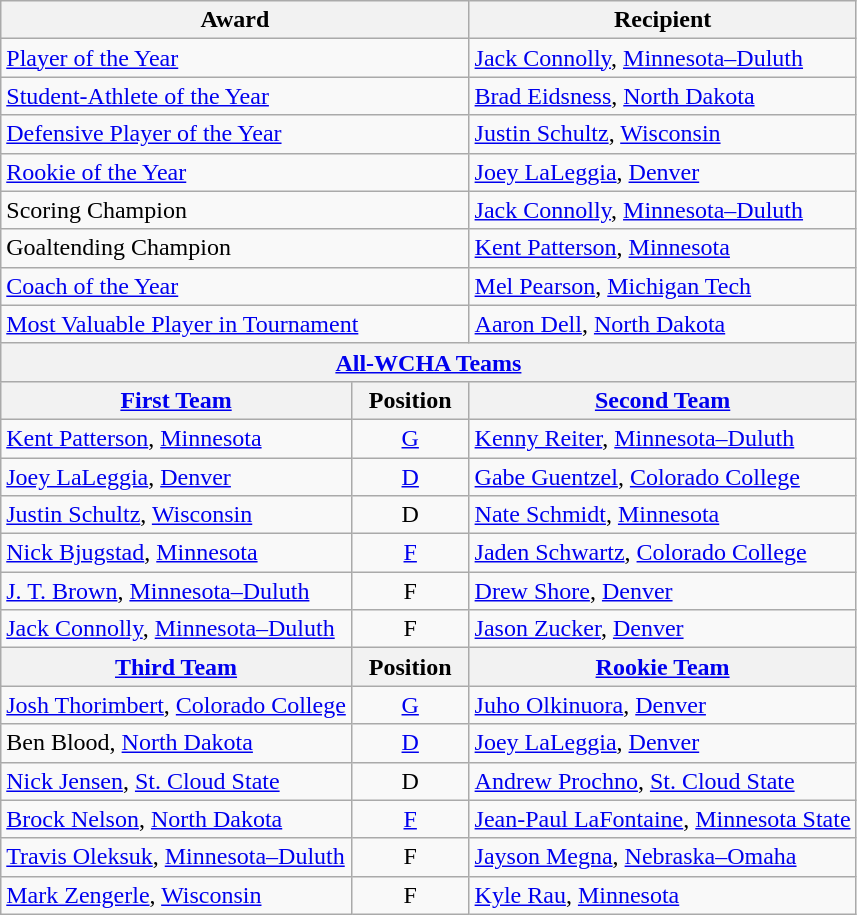<table class="wikitable">
<tr>
<th colspan=2>Award</th>
<th>Recipient</th>
</tr>
<tr>
<td colspan=2><a href='#'>Player of the Year</a></td>
<td><a href='#'>Jack Connolly</a>, <a href='#'>Minnesota–Duluth</a></td>
</tr>
<tr>
<td colspan=2><a href='#'>Student-Athlete of the Year</a></td>
<td><a href='#'>Brad Eidsness</a>, <a href='#'>North Dakota</a></td>
</tr>
<tr>
<td colspan=2><a href='#'>Defensive Player of the Year</a></td>
<td><a href='#'>Justin Schultz</a>, <a href='#'>Wisconsin</a></td>
</tr>
<tr>
<td colspan=2><a href='#'>Rookie of the Year</a></td>
<td><a href='#'>Joey LaLeggia</a>, <a href='#'>Denver</a></td>
</tr>
<tr>
<td colspan=2>Scoring Champion</td>
<td><a href='#'>Jack Connolly</a>, <a href='#'>Minnesota–Duluth</a></td>
</tr>
<tr>
<td colspan=2>Goaltending Champion</td>
<td><a href='#'>Kent Patterson</a>, <a href='#'>Minnesota</a></td>
</tr>
<tr>
<td colspan=2><a href='#'>Coach of the Year</a></td>
<td><a href='#'>Mel Pearson</a>, <a href='#'>Michigan Tech</a></td>
</tr>
<tr>
<td colspan=2><a href='#'>Most Valuable Player in Tournament</a></td>
<td><a href='#'>Aaron Dell</a>, <a href='#'>North Dakota</a></td>
</tr>
<tr>
<th colspan=3><a href='#'>All-WCHA Teams</a></th>
</tr>
<tr>
<th><a href='#'>First Team</a></th>
<th>  Position  </th>
<th><a href='#'>Second Team</a></th>
</tr>
<tr>
<td><a href='#'>Kent Patterson</a>, <a href='#'>Minnesota</a></td>
<td align=center><a href='#'>G</a></td>
<td><a href='#'>Kenny Reiter</a>, <a href='#'>Minnesota–Duluth</a></td>
</tr>
<tr>
<td><a href='#'>Joey LaLeggia</a>, <a href='#'>Denver</a></td>
<td align=center><a href='#'>D</a></td>
<td><a href='#'>Gabe Guentzel</a>, <a href='#'>Colorado College</a></td>
</tr>
<tr>
<td><a href='#'>Justin Schultz</a>, <a href='#'>Wisconsin</a></td>
<td align=center>D</td>
<td><a href='#'>Nate Schmidt</a>, <a href='#'>Minnesota</a></td>
</tr>
<tr>
<td><a href='#'>Nick Bjugstad</a>, <a href='#'>Minnesota</a></td>
<td align=center><a href='#'>F</a></td>
<td><a href='#'>Jaden Schwartz</a>, <a href='#'>Colorado College</a></td>
</tr>
<tr>
<td><a href='#'>J. T. Brown</a>, <a href='#'>Minnesota–Duluth</a></td>
<td align=center>F</td>
<td><a href='#'>Drew Shore</a>, <a href='#'>Denver</a></td>
</tr>
<tr>
<td><a href='#'>Jack Connolly</a>, <a href='#'>Minnesota–Duluth</a></td>
<td align=center>F</td>
<td><a href='#'>Jason Zucker</a>, <a href='#'>Denver</a></td>
</tr>
<tr>
<th><a href='#'>Third Team</a></th>
<th>  Position  </th>
<th><a href='#'>Rookie Team</a></th>
</tr>
<tr>
<td><a href='#'>Josh Thorimbert</a>, <a href='#'>Colorado College</a></td>
<td align=center><a href='#'>G</a></td>
<td><a href='#'>Juho Olkinuora</a>, <a href='#'>Denver</a></td>
</tr>
<tr>
<td>Ben Blood, <a href='#'>North Dakota</a></td>
<td align=center><a href='#'>D</a></td>
<td><a href='#'>Joey LaLeggia</a>, <a href='#'>Denver</a></td>
</tr>
<tr>
<td><a href='#'>Nick Jensen</a>, <a href='#'>St. Cloud State</a></td>
<td align=center>D</td>
<td><a href='#'>Andrew Prochno</a>, <a href='#'>St. Cloud State</a></td>
</tr>
<tr>
<td><a href='#'>Brock Nelson</a>, <a href='#'>North Dakota</a></td>
<td align=center><a href='#'>F</a></td>
<td><a href='#'>Jean-Paul LaFontaine</a>, <a href='#'>Minnesota State</a></td>
</tr>
<tr>
<td><a href='#'>Travis Oleksuk</a>, <a href='#'>Minnesota–Duluth</a></td>
<td align=center>F</td>
<td><a href='#'>Jayson Megna</a>, <a href='#'>Nebraska–Omaha</a></td>
</tr>
<tr>
<td><a href='#'>Mark Zengerle</a>, <a href='#'>Wisconsin</a></td>
<td align=center>F</td>
<td><a href='#'>Kyle Rau</a>, <a href='#'>Minnesota</a></td>
</tr>
</table>
